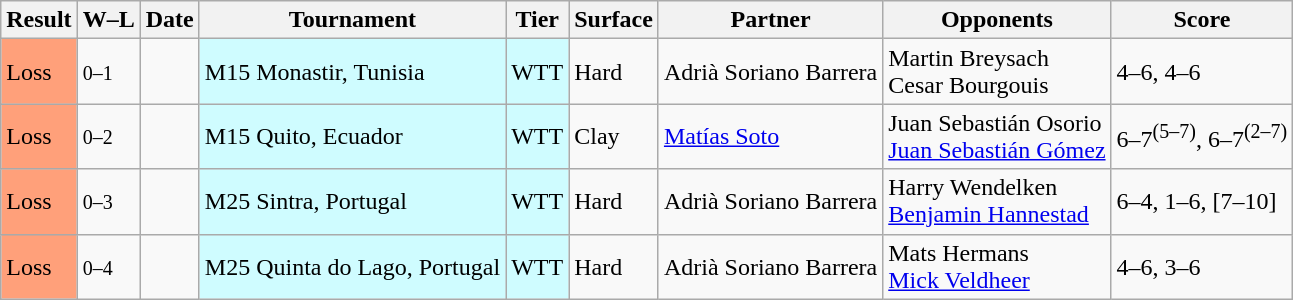<table class="sortable wikitable">
<tr>
<th>Result</th>
<th class="unsortable">W–L</th>
<th>Date</th>
<th>Tournament</th>
<th>Tier</th>
<th>Surface</th>
<th>Partner</th>
<th>Opponents</th>
<th class="unsortable">Score</th>
</tr>
<tr>
<td bgcolor=ffa07a>Loss</td>
<td><small>0–1</small></td>
<td></td>
<td style="background:#cffcff;">M15 Monastir, Tunisia</td>
<td style="background:#cffcff;">WTT</td>
<td>Hard</td>
<td> Adrià Soriano Barrera</td>
<td> Martin Breysach <br> Cesar Bourgouis</td>
<td>4–6, 4–6</td>
</tr>
<tr>
<td bgcolor=ffa07a>Loss</td>
<td><small>0–2</small></td>
<td></td>
<td style="background:#cffcff;">M15 Quito, Ecuador</td>
<td style="background:#cffcff;">WTT</td>
<td>Clay</td>
<td> <a href='#'>Matías Soto</a></td>
<td> Juan Sebastián Osorio <br> <a href='#'>Juan Sebastián Gómez</a></td>
<td>6–7<sup>(5–7)</sup>, 6–7<sup>(2–7)</sup></td>
</tr>
<tr>
<td bgcolor=ffa07a>Loss</td>
<td><small>0–3</small></td>
<td></td>
<td style="background:#cffcff;">M25 Sintra, Portugal</td>
<td style="background:#cffcff;">WTT</td>
<td>Hard</td>
<td> Adrià Soriano Barrera</td>
<td> Harry Wendelken <br> <a href='#'>Benjamin Hannestad</a></td>
<td>6–4, 1–6, [7–10]</td>
</tr>
<tr>
<td bgcolor=ffa07a>Loss</td>
<td><small>0–4</small></td>
<td></td>
<td style="background:#cffcff;">M25 Quinta do Lago, Portugal</td>
<td style="background:#cffcff;">WTT</td>
<td>Hard</td>
<td> Adrià Soriano Barrera</td>
<td> Mats Hermans<br> <a href='#'>Mick Veldheer</a></td>
<td>4–6, 3–6</td>
</tr>
</table>
